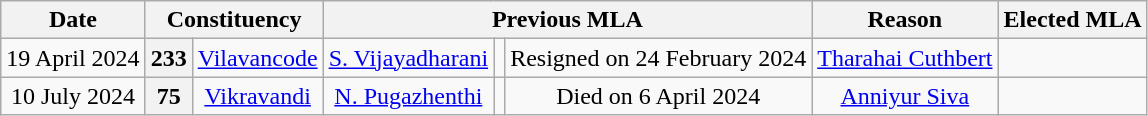<table class="wikitable sortable" style="text-align:center;">
<tr>
<th>Date</th>
<th colspan="2">Constituency</th>
<th colspan="3">Previous MLA</th>
<th>Reason</th>
<th colspan="3">Elected MLA</th>
</tr>
<tr>
<td>19 April 2024</td>
<th>233</th>
<td><a href='#'>Vilavancode</a></td>
<td><a href='#'>S. Vijayadharani</a></td>
<td></td>
<td>Resigned on 24 February 2024</td>
<td><a href='#'>Tharahai Cuthbert</a></td>
<td></td>
</tr>
<tr>
<td>10 July 2024</td>
<th>75</th>
<td><a href='#'>Vikravandi</a></td>
<td><a href='#'>N. Pugazhenthi</a></td>
<td></td>
<td>Died on 6 April 2024</td>
<td><a href='#'>Anniyur Siva</a></td>
<td></td>
</tr>
</table>
